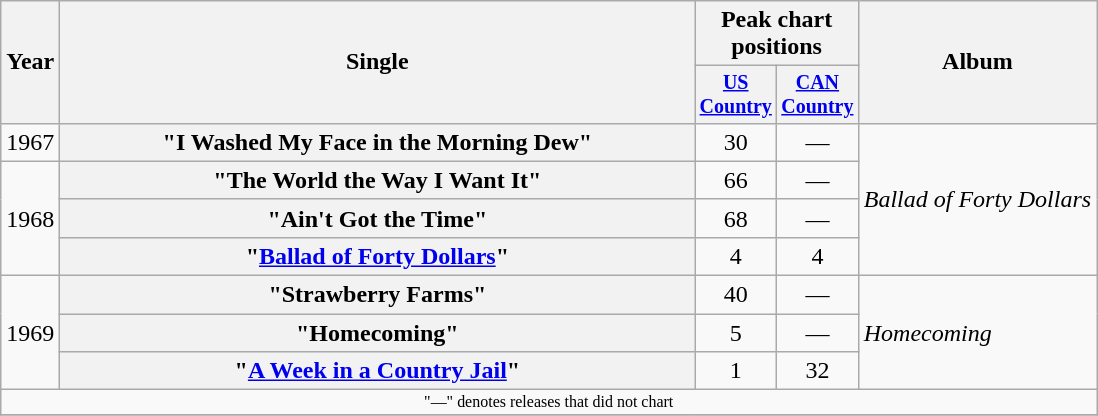<table class="wikitable plainrowheaders" style="text-align:center;">
<tr>
<th rowspan="2">Year</th>
<th rowspan="2" style="width:26em;">Single</th>
<th colspan="2">Peak chart<br>positions</th>
<th rowspan="2">Album</th>
</tr>
<tr style="font-size:smaller;">
<th width="45"><a href='#'>US Country</a></th>
<th width="45"><a href='#'>CAN Country</a></th>
</tr>
<tr>
<td>1967</td>
<th scope="row">"I Washed My Face in the Morning Dew"</th>
<td>30</td>
<td>—</td>
<td align="left" rowspan="4"><em>Ballad of Forty Dollars</em></td>
</tr>
<tr>
<td rowspan="3">1968</td>
<th scope="row">"The World the Way I Want It"</th>
<td>66</td>
<td>—</td>
</tr>
<tr>
<th scope="row">"Ain't Got the Time"</th>
<td>68</td>
<td>—</td>
</tr>
<tr>
<th scope="row">"<a href='#'>Ballad of Forty Dollars</a>"</th>
<td>4</td>
<td>4</td>
</tr>
<tr>
<td rowspan="3">1969</td>
<th scope="row">"Strawberry Farms"</th>
<td>40</td>
<td>—</td>
<td align="left" rowspan="3"><em>Homecoming</em></td>
</tr>
<tr>
<th scope="row">"Homecoming"</th>
<td>5</td>
<td>—</td>
</tr>
<tr>
<th scope="row">"<a href='#'>A Week in a Country Jail</a>"</th>
<td>1</td>
<td>32</td>
</tr>
<tr>
<td colspan="5" style="font-size: 8pt">"—" denotes releases that did not chart</td>
</tr>
<tr>
</tr>
</table>
